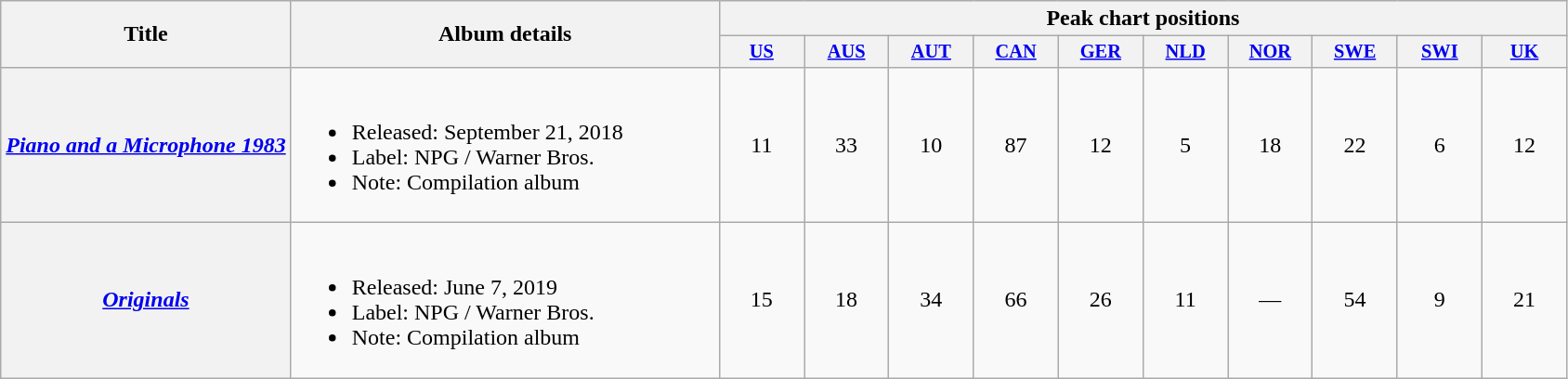<table class="wikitable plainrowheaders">
<tr>
<th scope="col" rowspan="2">Title</th>
<th scope="col" rowspan="2" style="width:300px;">Album details</th>
<th scope="col" colspan="10">Peak chart positions</th>
</tr>
<tr>
<th scope="col" style="width:4em;font-size:85%"><a href='#'>US</a><br></th>
<th scope="col" style="width:4em;font-size:85%"><a href='#'>AUS</a><br></th>
<th scope="col" style="width:4em;font-size:85%"><a href='#'>AUT</a><br></th>
<th scope="col" style="width:4em;font-size:85%"><a href='#'>CAN</a><br></th>
<th scope="col" style="width:4em;font-size:85%"><a href='#'>GER</a><br></th>
<th scope="col" style="width:4em;font-size:85%"><a href='#'>NLD</a><br></th>
<th scope="col" style="width:4em;font-size:85%"><a href='#'>NOR</a><br></th>
<th scope="col" style="width:4em;font-size:85%"><a href='#'>SWE</a><br></th>
<th scope="col" style="width:4em;font-size:85%"><a href='#'>SWI</a><br></th>
<th scope="col" style="width:4em;font-size:85%"><a href='#'>UK</a><br></th>
</tr>
<tr>
<th scope="row"><em><a href='#'>Piano and a Microphone 1983</a></em></th>
<td><br><ul><li>Released: September 21, 2018</li><li>Label: NPG / Warner Bros.</li><li>Note: Compilation album</li></ul></td>
<td style="text-align:center;">11</td>
<td style="text-align:center;">33</td>
<td style="text-align:center;">10</td>
<td style="text-align:center;">87</td>
<td style="text-align:center;">12</td>
<td style="text-align:center;">5</td>
<td style="text-align:center;">18</td>
<td style="text-align:center;">22</td>
<td style="text-align:center;">6</td>
<td style="text-align:center;">12</td>
</tr>
<tr>
<th scope="row"><em><a href='#'>Originals</a></em></th>
<td><br><ul><li>Released: June 7, 2019</li><li>Label: NPG / Warner Bros.</li><li>Note: Compilation album</li></ul></td>
<td style="text-align:center;">15</td>
<td style="text-align:center;">18</td>
<td style="text-align:center;">34</td>
<td style="text-align:center;">66</td>
<td style="text-align:center;">26</td>
<td style="text-align:center;">11</td>
<td style="text-align:center;">—</td>
<td style="text-align:center;">54</td>
<td style="text-align:center;">9</td>
<td style="text-align:center;">21</td>
</tr>
</table>
